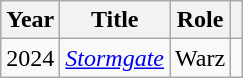<table class="wikitable sortable">
<tr>
<th>Year</th>
<th>Title</th>
<th>Role</th>
<th scope="col"></th>
</tr>
<tr>
<td>2024</td>
<td><em><a href='#'>Stormgate</a></em></td>
<td>Warz</td>
<td></td>
</tr>
</table>
